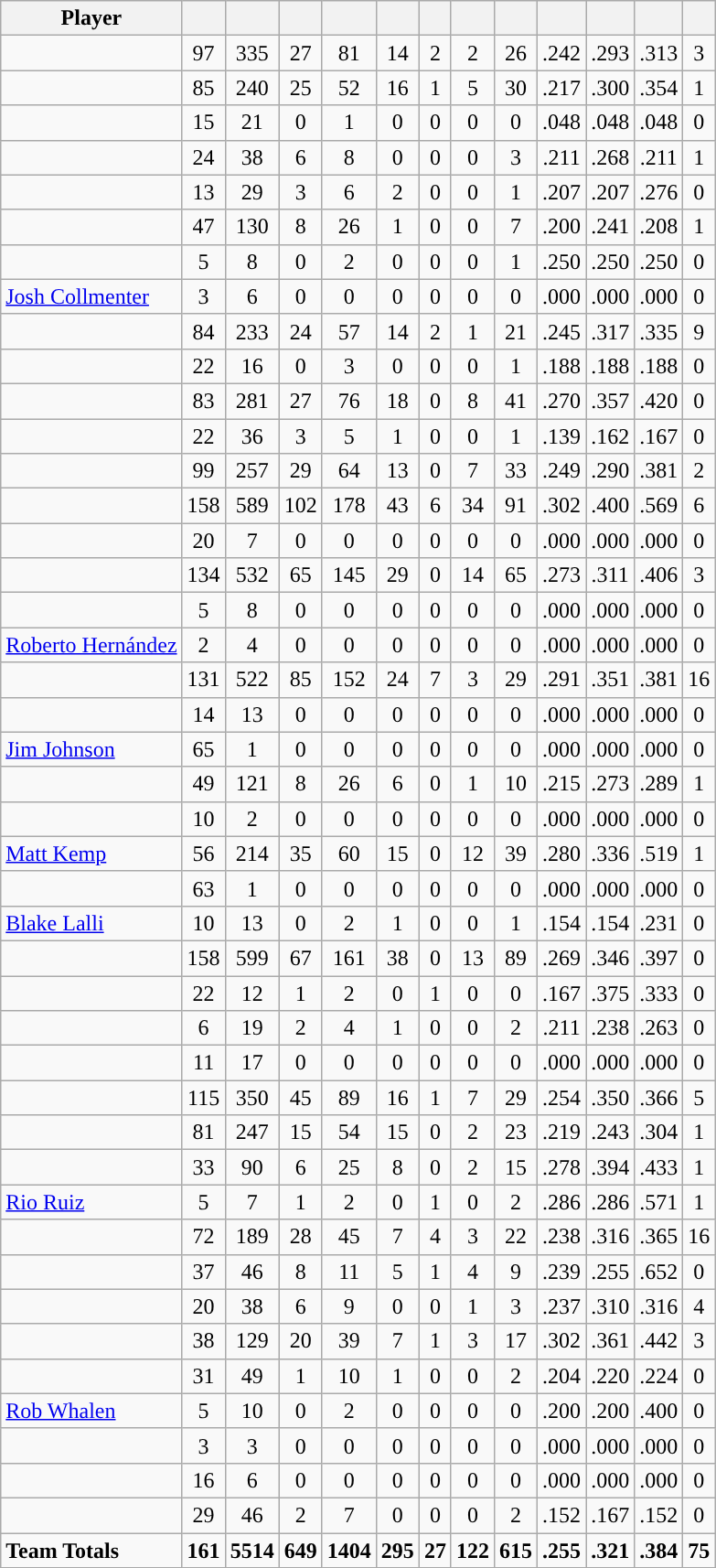<table class="wikitable sortable" style="text-align:center;">
<tr>
<th>Player</th>
<th></th>
<th></th>
<th></th>
<th></th>
<th></th>
<th></th>
<th></th>
<th></th>
<th></th>
<th></th>
<th></th>
<th></th>
</tr>
<tr>
<td align=left></td>
<td>97</td>
<td>335</td>
<td>27</td>
<td>81</td>
<td>14</td>
<td>2</td>
<td>2</td>
<td>26</td>
<td>.242</td>
<td>.293</td>
<td>.313</td>
<td>3</td>
</tr>
<tr>
<td align=left></td>
<td>85</td>
<td>240</td>
<td>25</td>
<td>52</td>
<td>16</td>
<td>1</td>
<td>5</td>
<td>30</td>
<td>.217</td>
<td>.300</td>
<td>.354</td>
<td>1</td>
</tr>
<tr>
<td align=left></td>
<td>15</td>
<td>21</td>
<td>0</td>
<td>1</td>
<td>0</td>
<td>0</td>
<td>0</td>
<td>0</td>
<td>.048</td>
<td>.048</td>
<td>.048</td>
<td>0</td>
</tr>
<tr>
<td align=left></td>
<td>24</td>
<td>38</td>
<td>6</td>
<td>8</td>
<td>0</td>
<td>0</td>
<td>0</td>
<td>3</td>
<td>.211</td>
<td>.268</td>
<td>.211</td>
<td>1</td>
</tr>
<tr>
<td align=left></td>
<td>13</td>
<td>29</td>
<td>3</td>
<td>6</td>
<td>2</td>
<td>0</td>
<td>0</td>
<td>1</td>
<td>.207</td>
<td>.207</td>
<td>.276</td>
<td>0</td>
</tr>
<tr>
<td align=left></td>
<td>47</td>
<td>130</td>
<td>8</td>
<td>26</td>
<td>1</td>
<td>0</td>
<td>0</td>
<td>7</td>
<td>.200</td>
<td>.241</td>
<td>.208</td>
<td>1</td>
</tr>
<tr>
<td align=left><strong></strong></td>
<td>5</td>
<td>8</td>
<td>0</td>
<td>2</td>
<td>0</td>
<td>0</td>
<td>0</td>
<td>1</td>
<td>.250</td>
<td>.250</td>
<td>.250</td>
<td>0</td>
</tr>
<tr>
<td align=left><a href='#'>Josh Collmenter</a></td>
<td>3</td>
<td>6</td>
<td>0</td>
<td>0</td>
<td>0</td>
<td>0</td>
<td>0</td>
<td>0</td>
<td>.000</td>
<td>.000</td>
<td>.000</td>
<td>0</td>
</tr>
<tr>
<td align=left></td>
<td>84</td>
<td>233</td>
<td>24</td>
<td>57</td>
<td>14</td>
<td>2</td>
<td>1</td>
<td>21</td>
<td>.245</td>
<td>.317</td>
<td>.335</td>
<td>9</td>
</tr>
<tr>
<td align=left></td>
<td>22</td>
<td>16</td>
<td>0</td>
<td>3</td>
<td>0</td>
<td>0</td>
<td>0</td>
<td>1</td>
<td>.188</td>
<td>.188</td>
<td>.188</td>
<td>0</td>
</tr>
<tr>
<td align=left></td>
<td>83</td>
<td>281</td>
<td>27</td>
<td>76</td>
<td>18</td>
<td>0</td>
<td>8</td>
<td>41</td>
<td>.270</td>
<td>.357</td>
<td>.420</td>
<td>0</td>
</tr>
<tr>
<td align=left></td>
<td>22</td>
<td>36</td>
<td>3</td>
<td>5</td>
<td>1</td>
<td>0</td>
<td>0</td>
<td>1</td>
<td>.139</td>
<td>.162</td>
<td>.167</td>
<td>0</td>
</tr>
<tr>
<td align=left></td>
<td>99</td>
<td>257</td>
<td>29</td>
<td>64</td>
<td>13</td>
<td>0</td>
<td>7</td>
<td>33</td>
<td>.249</td>
<td>.290</td>
<td>.381</td>
<td>2</td>
</tr>
<tr>
<td align=left><strong></strong></td>
<td>158</td>
<td>589</td>
<td>102</td>
<td>178</td>
<td>43</td>
<td>6</td>
<td>34</td>
<td>91</td>
<td>.302</td>
<td>.400</td>
<td>.569</td>
<td>6</td>
</tr>
<tr>
<td align=left></td>
<td>20</td>
<td>7</td>
<td>0</td>
<td>0</td>
<td>0</td>
<td>0</td>
<td>0</td>
<td>0</td>
<td>.000</td>
<td>.000</td>
<td>.000</td>
<td>0</td>
</tr>
<tr>
<td align=left></td>
<td>134</td>
<td>532</td>
<td>65</td>
<td>145</td>
<td>29</td>
<td>0</td>
<td>14</td>
<td>65</td>
<td>.273</td>
<td>.311</td>
<td>.406</td>
<td>3</td>
</tr>
<tr>
<td align=left></td>
<td>5</td>
<td>8</td>
<td>0</td>
<td>0</td>
<td>0</td>
<td>0</td>
<td>0</td>
<td>0</td>
<td>.000</td>
<td>.000</td>
<td>.000</td>
<td>0</td>
</tr>
<tr>
<td align=left><a href='#'>Roberto Hernández</a></td>
<td>2</td>
<td>4</td>
<td>0</td>
<td>0</td>
<td>0</td>
<td>0</td>
<td>0</td>
<td>0</td>
<td>.000</td>
<td>.000</td>
<td>.000</td>
<td>0</td>
</tr>
<tr>
<td align=left><strong></strong></td>
<td>131</td>
<td>522</td>
<td>85</td>
<td>152</td>
<td>24</td>
<td>7</td>
<td>3</td>
<td>29</td>
<td>.291</td>
<td>.351</td>
<td>.381</td>
<td>16</td>
</tr>
<tr>
<td align=left></td>
<td>14</td>
<td>13</td>
<td>0</td>
<td>0</td>
<td>0</td>
<td>0</td>
<td>0</td>
<td>0</td>
<td>.000</td>
<td>.000</td>
<td>.000</td>
<td>0</td>
</tr>
<tr>
<td align=left><a href='#'>Jim Johnson</a></td>
<td>65</td>
<td>1</td>
<td>0</td>
<td>0</td>
<td>0</td>
<td>0</td>
<td>0</td>
<td>0</td>
<td>.000</td>
<td>.000</td>
<td>.000</td>
<td>0</td>
</tr>
<tr>
<td align=left></td>
<td>49</td>
<td>121</td>
<td>8</td>
<td>26</td>
<td>6</td>
<td>0</td>
<td>1</td>
<td>10</td>
<td>.215</td>
<td>.273</td>
<td>.289</td>
<td>1</td>
</tr>
<tr>
<td align=left></td>
<td>10</td>
<td>2</td>
<td>0</td>
<td>0</td>
<td>0</td>
<td>0</td>
<td>0</td>
<td>0</td>
<td>.000</td>
<td>.000</td>
<td>.000</td>
<td>0</td>
</tr>
<tr>
<td align=left><a href='#'>Matt Kemp</a></td>
<td>56</td>
<td>214</td>
<td>35</td>
<td>60</td>
<td>15</td>
<td>0</td>
<td>12</td>
<td>39</td>
<td>.280</td>
<td>.336</td>
<td>.519</td>
<td>1</td>
</tr>
<tr>
<td align=left></td>
<td>63</td>
<td>1</td>
<td>0</td>
<td>0</td>
<td>0</td>
<td>0</td>
<td>0</td>
<td>0</td>
<td>.000</td>
<td>.000</td>
<td>.000</td>
<td>0</td>
</tr>
<tr>
<td align=left><a href='#'>Blake Lalli</a></td>
<td>10</td>
<td>13</td>
<td>0</td>
<td>2</td>
<td>1</td>
<td>0</td>
<td>0</td>
<td>1</td>
<td>.154</td>
<td>.154</td>
<td>.231</td>
<td>0</td>
</tr>
<tr>
<td align=left></td>
<td>158</td>
<td>599</td>
<td>67</td>
<td>161</td>
<td>38</td>
<td>0</td>
<td>13</td>
<td>89</td>
<td>.269</td>
<td>.346</td>
<td>.397</td>
<td>0</td>
</tr>
<tr>
<td align=left></td>
<td>22</td>
<td>12</td>
<td>1</td>
<td>2</td>
<td>0</td>
<td>1</td>
<td>0</td>
<td>0</td>
<td>.167</td>
<td>.375</td>
<td>.333</td>
<td>0</td>
</tr>
<tr>
<td align=left></td>
<td>6</td>
<td>19</td>
<td>2</td>
<td>4</td>
<td>1</td>
<td>0</td>
<td>0</td>
<td>2</td>
<td>.211</td>
<td>.238</td>
<td>.263</td>
<td>0</td>
</tr>
<tr>
<td align=left></td>
<td>11</td>
<td>17</td>
<td>0</td>
<td>0</td>
<td>0</td>
<td>0</td>
<td>0</td>
<td>0</td>
<td>.000</td>
<td>.000</td>
<td>.000</td>
<td>0</td>
</tr>
<tr>
<td align=left><strong></strong></td>
<td>115</td>
<td>350</td>
<td>45</td>
<td>89</td>
<td>16</td>
<td>1</td>
<td>7</td>
<td>29</td>
<td>.254</td>
<td>.350</td>
<td>.366</td>
<td>5</td>
</tr>
<tr>
<td align=left></td>
<td>81</td>
<td>247</td>
<td>15</td>
<td>54</td>
<td>15</td>
<td>0</td>
<td>2</td>
<td>23</td>
<td>.219</td>
<td>.243</td>
<td>.304</td>
<td>1</td>
</tr>
<tr>
<td align=left></td>
<td>33</td>
<td>90</td>
<td>6</td>
<td>25</td>
<td>8</td>
<td>0</td>
<td>2</td>
<td>15</td>
<td>.278</td>
<td>.394</td>
<td>.433</td>
<td>1</td>
</tr>
<tr>
<td align=left><a href='#'>Rio Ruiz</a></td>
<td>5</td>
<td>7</td>
<td>1</td>
<td>2</td>
<td>0</td>
<td>1</td>
<td>0</td>
<td>2</td>
<td>.286</td>
<td>.286</td>
<td>.571</td>
<td>1</td>
</tr>
<tr>
<td align=left></td>
<td>72</td>
<td>189</td>
<td>28</td>
<td>45</td>
<td>7</td>
<td>4</td>
<td>3</td>
<td>22</td>
<td>.238</td>
<td>.316</td>
<td>.365</td>
<td>16</td>
</tr>
<tr>
<td align=left></td>
<td>37</td>
<td>46</td>
<td>8</td>
<td>11</td>
<td>5</td>
<td>1</td>
<td>4</td>
<td>9</td>
<td>.239</td>
<td>.255</td>
<td>.652</td>
<td>0</td>
</tr>
<tr>
<td align=left></td>
<td>20</td>
<td>38</td>
<td>6</td>
<td>9</td>
<td>0</td>
<td>0</td>
<td>1</td>
<td>3</td>
<td>.237</td>
<td>.310</td>
<td>.316</td>
<td>4</td>
</tr>
<tr>
<td align=left><strong></strong></td>
<td>38</td>
<td>129</td>
<td>20</td>
<td>39</td>
<td>7</td>
<td>1</td>
<td>3</td>
<td>17</td>
<td>.302</td>
<td>.361</td>
<td>.442</td>
<td>3</td>
</tr>
<tr>
<td align=left></td>
<td>31</td>
<td>49</td>
<td>1</td>
<td>10</td>
<td>1</td>
<td>0</td>
<td>0</td>
<td>2</td>
<td>.204</td>
<td>.220</td>
<td>.224</td>
<td>0</td>
</tr>
<tr>
<td align=left><a href='#'>Rob Whalen</a></td>
<td>5</td>
<td>10</td>
<td>0</td>
<td>2</td>
<td>0</td>
<td>0</td>
<td>0</td>
<td>0</td>
<td>.200</td>
<td>.200</td>
<td>.400</td>
<td>0</td>
</tr>
<tr>
<td align=left></td>
<td>3</td>
<td>3</td>
<td>0</td>
<td>0</td>
<td>0</td>
<td>0</td>
<td>0</td>
<td>0</td>
<td>.000</td>
<td>.000</td>
<td>.000</td>
<td>0</td>
</tr>
<tr>
<td align=left><strong></strong></td>
<td>16</td>
<td>6</td>
<td>0</td>
<td>0</td>
<td>0</td>
<td>0</td>
<td>0</td>
<td>0</td>
<td>.000</td>
<td>.000</td>
<td>.000</td>
<td>0</td>
</tr>
<tr>
<td align=left><strong></strong></td>
<td>29</td>
<td>46</td>
<td>2</td>
<td>7</td>
<td>0</td>
<td>0</td>
<td>0</td>
<td>2</td>
<td>.152</td>
<td>.167</td>
<td>.152</td>
<td>0</td>
</tr>
<tr>
<td align=left><strong>Team Totals</strong></td>
<td><strong>161</strong></td>
<td><strong>5514</strong></td>
<td><strong>649</strong></td>
<td><strong>1404</strong></td>
<td><strong>295</strong></td>
<td><strong>27</strong></td>
<td><strong>122</strong></td>
<td><strong>615</strong></td>
<td><strong>.255</strong></td>
<td><strong>.321</strong></td>
<td><strong>.384</strong></td>
<td><strong>75</strong></td>
</tr>
<tr class="sortbottom|}">
</tr>
</table>
